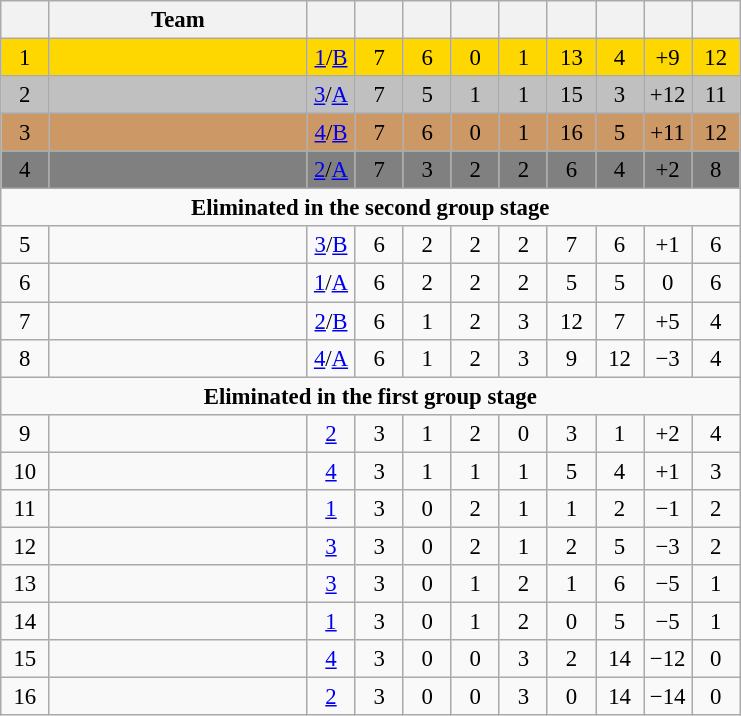<table class="wikitable" style="font-size:95%;text-align:center">
<tr>
<th width=25></th>
<th width=165>Team</th>
<th width=25></th>
<th width=25></th>
<th width=25></th>
<th width=25></th>
<th width=25></th>
<th width=25></th>
<th width=25></th>
<th width=25></th>
<th width=25></th>
</tr>
<tr style="background:gold">
<td>1</td>
<td style="text-align:left"></td>
<td><a href='#'>1</a>/<a href='#'>B</a></td>
<td>7</td>
<td>6</td>
<td>0</td>
<td>1</td>
<td>13</td>
<td>4</td>
<td>+9</td>
<td>12</td>
</tr>
<tr style="background:silver">
<td>2</td>
<td style="text-align:left"></td>
<td><a href='#'>3</a>/<a href='#'>A</a></td>
<td>7</td>
<td>5</td>
<td>1</td>
<td>1</td>
<td>15</td>
<td>3</td>
<td>+12</td>
<td>11</td>
</tr>
<tr style="background:#c96">
<td>3</td>
<td style="text-align:left"></td>
<td><a href='#'>4</a>/<a href='#'>B</a></td>
<td>7</td>
<td>6</td>
<td>0</td>
<td>1</td>
<td>16</td>
<td>5</td>
<td>+11</td>
<td>12</td>
</tr>
<tr style="background:gray">
<td>4</td>
<td style="text-align:left"></td>
<td><a href='#'>2</a>/<a href='#'>A</a></td>
<td>7</td>
<td>3</td>
<td>2</td>
<td>2</td>
<td>6</td>
<td>4</td>
<td>+2</td>
<td>8</td>
</tr>
<tr>
<td colspan="11"><strong>Eliminated in the second group stage</strong></td>
</tr>
<tr>
<td>5</td>
<td style="text-align:left"></td>
<td><a href='#'>3</a>/<a href='#'>B</a></td>
<td>6</td>
<td>2</td>
<td>2</td>
<td>2</td>
<td>7</td>
<td>6</td>
<td>+1</td>
<td>6</td>
</tr>
<tr>
<td>6</td>
<td style="text-align:left"></td>
<td><a href='#'>1</a>/<a href='#'>A</a></td>
<td>6</td>
<td>2</td>
<td>2</td>
<td>2</td>
<td>5</td>
<td>5</td>
<td>0</td>
<td>6</td>
</tr>
<tr>
<td>7</td>
<td style="text-align:left"></td>
<td><a href='#'>2</a>/<a href='#'>B</a></td>
<td>6</td>
<td>1</td>
<td>2</td>
<td>3</td>
<td>12</td>
<td>7</td>
<td>+5</td>
<td>4</td>
</tr>
<tr>
<td>8</td>
<td style="text-align:left"></td>
<td><a href='#'>4</a>/<a href='#'>A</a></td>
<td>6</td>
<td>1</td>
<td>2</td>
<td>3</td>
<td>9</td>
<td>12</td>
<td>−3</td>
<td>4</td>
</tr>
<tr>
<td colspan="11"><strong>Eliminated in the first group stage</strong></td>
</tr>
<tr>
<td>9</td>
<td style="text-align:left"></td>
<td><a href='#'>2</a></td>
<td>3</td>
<td>1</td>
<td>2</td>
<td>0</td>
<td>3</td>
<td>1</td>
<td>+2</td>
<td>4</td>
</tr>
<tr>
<td>10</td>
<td style="text-align:left"></td>
<td><a href='#'>4</a></td>
<td>3</td>
<td>1</td>
<td>1</td>
<td>1</td>
<td>5</td>
<td>4</td>
<td>+1</td>
<td>3</td>
</tr>
<tr>
<td>11</td>
<td style="text-align:left"></td>
<td><a href='#'>1</a></td>
<td>3</td>
<td>0</td>
<td>2</td>
<td>1</td>
<td>1</td>
<td>2</td>
<td>−1</td>
<td>2</td>
</tr>
<tr>
<td>12</td>
<td style="text-align:left"></td>
<td><a href='#'>3</a></td>
<td>3</td>
<td>0</td>
<td>2</td>
<td>1</td>
<td>2</td>
<td>5</td>
<td>−3</td>
<td>2</td>
</tr>
<tr>
<td>13</td>
<td style="text-align:left"></td>
<td><a href='#'>3</a></td>
<td>3</td>
<td>0</td>
<td>1</td>
<td>2</td>
<td>1</td>
<td>6</td>
<td>−5</td>
<td>1</td>
</tr>
<tr>
<td>14</td>
<td style="text-align:left"></td>
<td><a href='#'>1</a></td>
<td>3</td>
<td>0</td>
<td>1</td>
<td>2</td>
<td>0</td>
<td>5</td>
<td>−5</td>
<td>1</td>
</tr>
<tr>
<td>15</td>
<td style="text-align:left"></td>
<td><a href='#'>4</a></td>
<td>3</td>
<td>0</td>
<td>0</td>
<td>3</td>
<td>2</td>
<td>14</td>
<td>−12</td>
<td>0</td>
</tr>
<tr>
<td>16</td>
<td style="text-align:left"></td>
<td><a href='#'>2</a></td>
<td>3</td>
<td>0</td>
<td>0</td>
<td>3</td>
<td>0</td>
<td>14</td>
<td>−14</td>
<td>0</td>
</tr>
</table>
